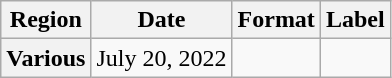<table class="wikitable plainrowheaders">
<tr>
<th>Region</th>
<th>Date</th>
<th>Format</th>
<th>Label</th>
</tr>
<tr>
<th scope="row">Various</th>
<td>July 20, 2022</td>
<td></td>
<td></td>
</tr>
</table>
